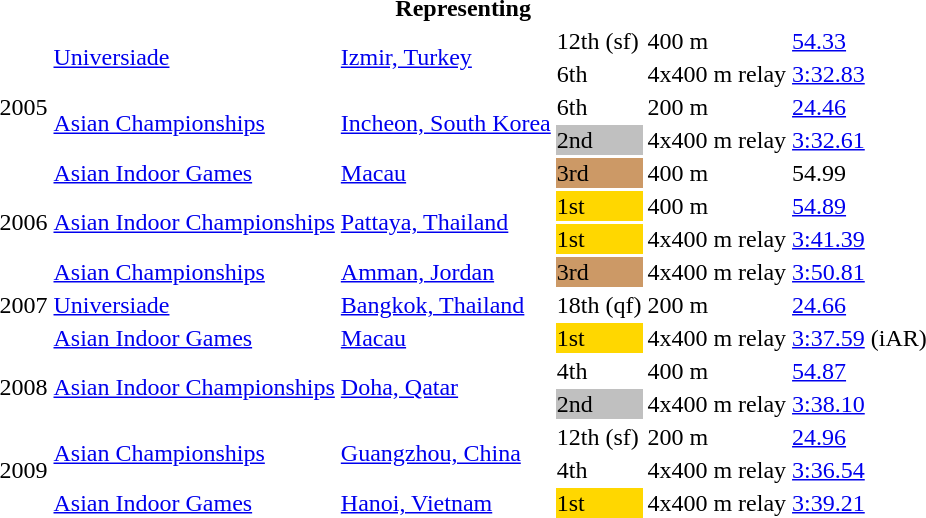<table>
<tr>
<th colspan="6">Representing </th>
</tr>
<tr>
<td rowspan=5>2005</td>
<td rowspan=2><a href='#'>Universiade</a></td>
<td rowspan=2><a href='#'>Izmir, Turkey</a></td>
<td>12th (sf)</td>
<td>400 m</td>
<td><a href='#'>54.33</a></td>
</tr>
<tr>
<td>6th</td>
<td>4x400 m relay</td>
<td><a href='#'>3:32.83</a></td>
</tr>
<tr>
<td rowspan=2><a href='#'>Asian Championships</a></td>
<td rowspan=2><a href='#'>Incheon, South Korea</a></td>
<td>6th</td>
<td>200 m</td>
<td><a href='#'>24.46</a></td>
</tr>
<tr>
<td bgcolor="silver">2nd</td>
<td>4x400 m relay</td>
<td><a href='#'>3:32.61</a></td>
</tr>
<tr>
<td><a href='#'>Asian Indoor Games</a></td>
<td><a href='#'>Macau</a></td>
<td bgcolor="cc9966">3rd</td>
<td>400 m</td>
<td>54.99</td>
</tr>
<tr>
<td rowspan=2>2006</td>
<td rowspan=2><a href='#'>Asian Indoor Championships</a></td>
<td rowspan=2><a href='#'>Pattaya, Thailand</a></td>
<td bgcolor="gold">1st</td>
<td>400 m</td>
<td><a href='#'>54.89</a></td>
</tr>
<tr>
<td bgcolor="gold">1st</td>
<td>4x400 m relay</td>
<td><a href='#'>3:41.39</a></td>
</tr>
<tr>
<td rowspan=3>2007</td>
<td><a href='#'>Asian Championships</a></td>
<td><a href='#'>Amman, Jordan</a></td>
<td bgcolor="cc9966">3rd</td>
<td>4x400 m relay</td>
<td><a href='#'>3:50.81</a></td>
</tr>
<tr>
<td><a href='#'>Universiade</a></td>
<td><a href='#'>Bangkok, Thailand</a></td>
<td>18th (qf)</td>
<td>200 m</td>
<td><a href='#'>24.66</a></td>
</tr>
<tr>
<td><a href='#'>Asian Indoor Games</a></td>
<td><a href='#'>Macau</a></td>
<td bgcolor="gold">1st</td>
<td>4x400 m relay</td>
<td><a href='#'>3:37.59</a> (iAR)</td>
</tr>
<tr>
<td rowspan=2>2008</td>
<td rowspan=2><a href='#'>Asian Indoor Championships</a></td>
<td rowspan=2><a href='#'>Doha, Qatar</a></td>
<td>4th</td>
<td>400 m</td>
<td><a href='#'>54.87</a></td>
</tr>
<tr>
<td bgcolor="silver">2nd</td>
<td>4x400 m relay</td>
<td><a href='#'>3:38.10</a></td>
</tr>
<tr>
<td rowspan=3>2009</td>
<td rowspan=2><a href='#'>Asian Championships</a></td>
<td rowspan=2><a href='#'>Guangzhou, China</a></td>
<td>12th (sf)</td>
<td>200 m</td>
<td><a href='#'>24.96</a></td>
</tr>
<tr>
<td>4th</td>
<td>4x400 m relay</td>
<td><a href='#'>3:36.54</a></td>
</tr>
<tr>
<td><a href='#'>Asian Indoor Games</a></td>
<td><a href='#'>Hanoi, Vietnam</a></td>
<td bgcolor="gold">1st</td>
<td>4x400 m relay</td>
<td><a href='#'>3:39.21</a></td>
</tr>
</table>
